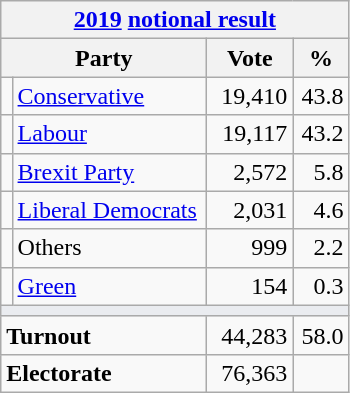<table class="wikitable">
<tr>
<th colspan="4"><a href='#'>2019</a> <a href='#'>notional result</a></th>
</tr>
<tr>
<th bgcolor="#DDDDFF" width="130px" colspan="2">Party</th>
<th bgcolor="#DDDDFF" width="50px">Vote</th>
<th bgcolor="#DDDDFF" width="30px">%</th>
</tr>
<tr>
<td></td>
<td><a href='#'>Conservative</a></td>
<td align=right>19,410</td>
<td align=right>43.8</td>
</tr>
<tr>
<td></td>
<td><a href='#'>Labour</a></td>
<td align=right>19,117</td>
<td align=right>43.2</td>
</tr>
<tr>
<td></td>
<td><a href='#'>Brexit Party</a></td>
<td align=right>2,572</td>
<td align=right>5.8</td>
</tr>
<tr>
<td></td>
<td><a href='#'>Liberal Democrats</a></td>
<td align=right>2,031</td>
<td align=right>4.6</td>
</tr>
<tr>
<td></td>
<td>Others</td>
<td align=right>999</td>
<td align=right>2.2</td>
</tr>
<tr>
<td></td>
<td><a href='#'>Green</a></td>
<td align=right>154</td>
<td align=right>0.3</td>
</tr>
<tr>
<td colspan="4" bgcolor="#EAECF0"></td>
</tr>
<tr>
<td colspan="2"><strong>Turnout</strong></td>
<td align=right>44,283</td>
<td align=right>58.0</td>
</tr>
<tr>
<td colspan="2"><strong>Electorate</strong></td>
<td align=right>76,363</td>
</tr>
</table>
